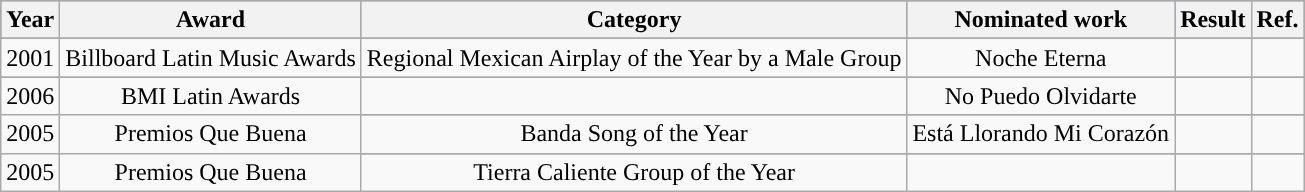<table class="wikitable plainrowheaders" style="text-align:center;">
<tr style="background:#96c;">
<th scope="col">Year</th>
<th scope="col">Award</th>
<th scope="col">Category</th>
<th scope="col">Nominated work</th>
<th scope="col">Result</th>
<th scope="col">Ref.</th>
</tr>
<tr>
</tr>
<tr>
<td rowspan="2">2001</td>
<td rowspan="2">Billboard Latin Music Awards</td>
</tr>
<tr>
<td>Regional Mexican Airplay of the Year by a Male Group</td>
<td>Noche Eterna</td>
<td></td>
<td></td>
</tr>
<tr>
</tr>
<tr>
<td rowspan="2">2006</td>
<td rowspan="2">BMI Latin Awards</td>
</tr>
<tr>
<td></td>
<td>No Puedo Olvidarte</td>
<td></td>
<td></td>
</tr>
<tr>
<td rowspan="2">2005</td>
<td rowspan="2">Premios Que Buena</td>
</tr>
<tr>
<td>Banda Song of the Year</td>
<td>Está Llorando Mi Corazón</td>
<td></td>
<td></td>
</tr>
<tr>
<td rowspan="2">2005</td>
<td rowspan="2">Premios Que Buena</td>
</tr>
<tr>
<td>Tierra Caliente Group of the Year</td>
<td></td>
<td></td>
<td></td>
</tr>
</table>
